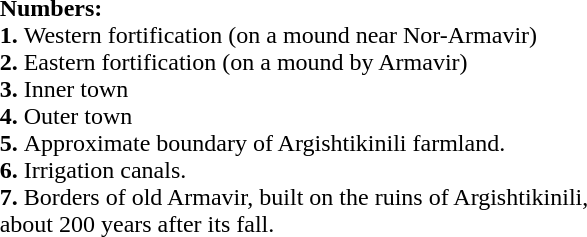<table class="graytable">
<tr>
<td align="center" width="68%"></td>
<td align="left"><strong>Numbers:</strong><br><strong>1. </strong>Western fortification (on a mound near Nor-Armavir)<br><strong>2. </strong>Eastern fortification (on a mound by Armavir)<br><strong>3. </strong>Inner town<br><strong>4. </strong>Outer town<br><strong>5. </strong> Approximate boundary of Argishtikinili farmland.<br><strong>6. </strong>Irrigation canals.<br><strong>7. </strong>Borders of old Armavir, built on the ruins of Argishtikinili, about 200 years after its fall.</td>
</tr>
</table>
